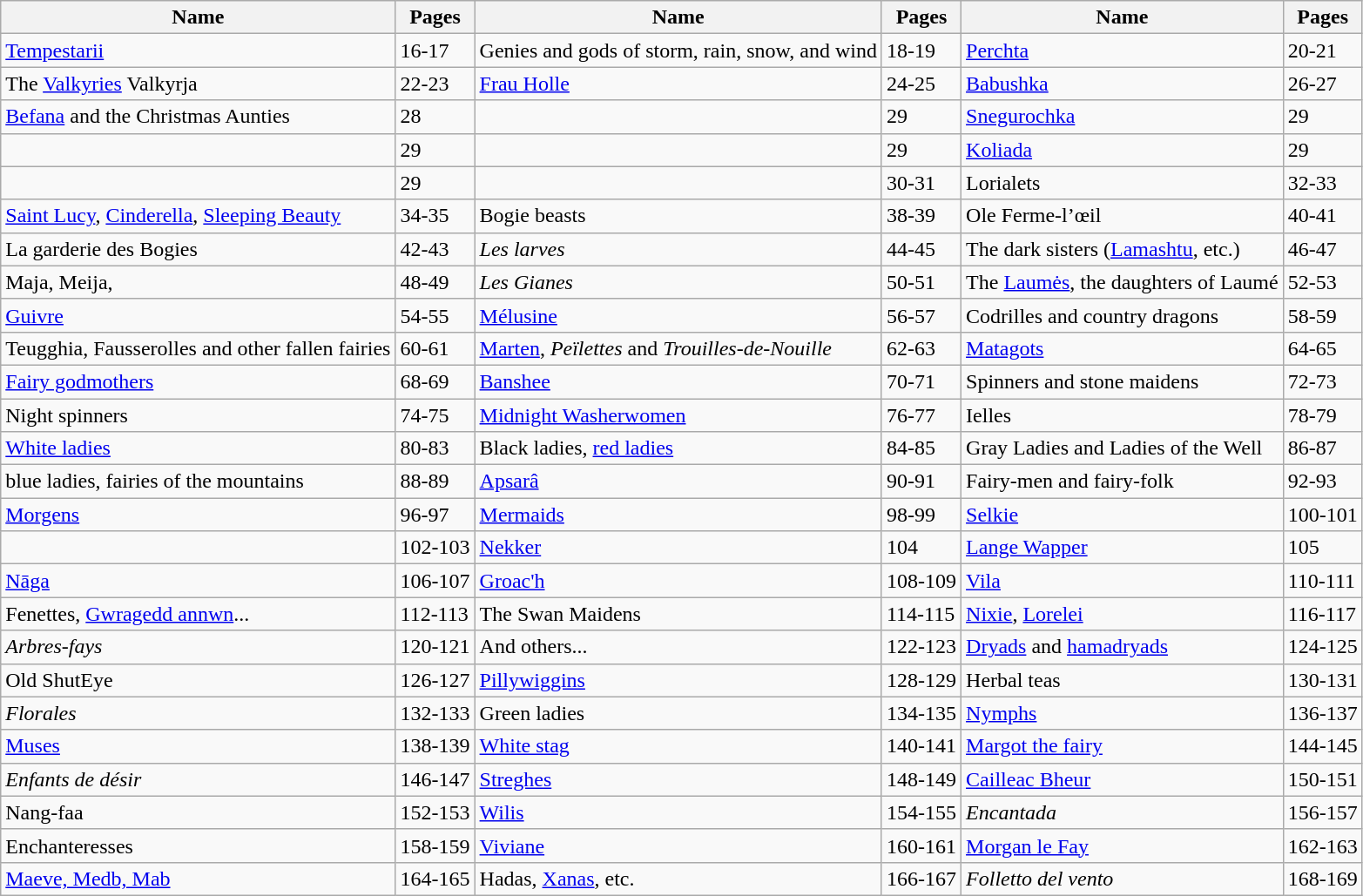<table class="wikitable">
<tr>
<th>Name</th>
<th>Pages</th>
<th>Name</th>
<th>Pages</th>
<th>Name</th>
<th>Pages</th>
</tr>
<tr>
<td><a href='#'>Tempestarii</a></td>
<td>16-17</td>
<td>Genies and gods of storm, rain, snow, and wind</td>
<td>18-19</td>
<td><a href='#'>Perchta</a></td>
<td>20-21</td>
</tr>
<tr>
<td>The <a href='#'>Valkyries</a> Valkyrja</td>
<td>22-23</td>
<td><a href='#'>Frau Holle</a></td>
<td>24-25</td>
<td><a href='#'>Babushka</a></td>
<td>26-27</td>
</tr>
<tr>
<td><a href='#'>Befana</a> and the Christmas Aunties</td>
<td>28</td>
<td><em></em></td>
<td>29</td>
<td><a href='#'>Snegurochka</a></td>
<td>29</td>
</tr>
<tr>
<td></td>
<td>29</td>
<td><em></em></td>
<td>29</td>
<td><a href='#'>Koliada</a></td>
<td>29</td>
</tr>
<tr>
<td></td>
<td>29</td>
<td></td>
<td>30-31</td>
<td>Lorialets</td>
<td>32-33</td>
</tr>
<tr>
<td><a href='#'>Saint Lucy</a>, <a href='#'>Cinderella</a>, <a href='#'>Sleeping Beauty</a></td>
<td>34-35</td>
<td>Bogie beasts</td>
<td>38-39</td>
<td>Ole Ferme-l’œil</td>
<td>40-41</td>
</tr>
<tr>
<td>La garderie des Bogies</td>
<td>42-43</td>
<td><em>Les larves</em></td>
<td>44-45</td>
<td>The dark sisters (<a href='#'>Lamashtu</a>, etc.)</td>
<td>46-47</td>
</tr>
<tr>
<td>Maja, Meija, </td>
<td>48-49</td>
<td><em>Les Gianes</em></td>
<td>50-51</td>
<td>The <a href='#'>Laumės</a>, the daughters of Laumé</td>
<td>52-53</td>
</tr>
<tr>
<td><a href='#'>Guivre</a></td>
<td>54-55</td>
<td><a href='#'>Mélusine</a></td>
<td>56-57</td>
<td>Codrilles and country dragons</td>
<td>58-59</td>
</tr>
<tr>
<td>Teugghia, Fausserolles and other fallen fairies</td>
<td>60-61</td>
<td><a href='#'>Marten</a>, <em>Peïlettes</em> and <em>Trouilles-de-Nouille</em></td>
<td>62-63</td>
<td><a href='#'>Matagots</a></td>
<td>64-65</td>
</tr>
<tr>
<td><a href='#'>Fairy godmothers</a></td>
<td>68-69</td>
<td><a href='#'>Banshee</a></td>
<td>70-71</td>
<td>Spinners and stone maidens</td>
<td>72-73</td>
</tr>
<tr>
<td>Night spinners</td>
<td>74-75</td>
<td><a href='#'>Midnight Washerwomen</a></td>
<td>76-77</td>
<td>Ielles</td>
<td>78-79</td>
</tr>
<tr>
<td><a href='#'>White ladies</a></td>
<td>80-83</td>
<td>Black ladies, <a href='#'>red ladies</a></td>
<td>84-85</td>
<td>Gray Ladies and Ladies of the Well</td>
<td>86-87</td>
</tr>
<tr>
<td>blue ladies, fairies of the mountains</td>
<td>88-89</td>
<td><a href='#'>Apsarâ</a></td>
<td>90-91</td>
<td>Fairy-men and fairy-folk</td>
<td>92-93</td>
</tr>
<tr>
<td><a href='#'>Morgens</a></td>
<td>96-97</td>
<td><a href='#'>Mermaids</a></td>
<td>98-99</td>
<td><a href='#'>Selkie</a></td>
<td>100-101</td>
</tr>
<tr>
<td></td>
<td>102-103</td>
<td><a href='#'>Nekker</a></td>
<td>104</td>
<td><a href='#'>Lange Wapper</a></td>
<td>105</td>
</tr>
<tr>
<td><a href='#'>Nāga</a></td>
<td>106-107</td>
<td><a href='#'>Groac'h</a></td>
<td>108-109</td>
<td><a href='#'>Vila</a></td>
<td>110-111</td>
</tr>
<tr>
<td>Fenettes, <a href='#'>Gwragedd annwn</a>...</td>
<td>112-113</td>
<td>The Swan Maidens</td>
<td>114-115</td>
<td><a href='#'>Nixie</a>, <a href='#'>Lorelei</a></td>
<td>116-117</td>
</tr>
<tr>
<td><em>Arbres-fays</em></td>
<td>120-121</td>
<td>And others...</td>
<td>122-123</td>
<td><a href='#'>Dryads</a> and <a href='#'>hamadryads</a></td>
<td>124-125</td>
</tr>
<tr>
<td>Old ShutEye</td>
<td>126-127</td>
<td><a href='#'>Pillywiggins</a></td>
<td>128-129</td>
<td>Herbal teas</td>
<td>130-131</td>
</tr>
<tr>
<td><em>Florales</em></td>
<td>132-133</td>
<td>Green ladies</td>
<td>134-135</td>
<td><a href='#'>Nymphs</a></td>
<td>136-137</td>
</tr>
<tr>
<td><a href='#'>Muses</a></td>
<td>138-139</td>
<td><a href='#'>White stag</a></td>
<td>140-141</td>
<td><a href='#'>Margot the fairy</a></td>
<td>144-145</td>
</tr>
<tr>
<td><em>Enfants de désir</em></td>
<td>146-147</td>
<td><a href='#'>Streghes</a></td>
<td>148-149</td>
<td><a href='#'>Cailleac Bheur</a></td>
<td>150-151</td>
</tr>
<tr>
<td>Nang-faa</td>
<td>152-153</td>
<td><a href='#'>Wilis</a></td>
<td>154-155</td>
<td><em>Encantada</em></td>
<td>156-157</td>
</tr>
<tr>
<td>Enchanteresses</td>
<td>158-159</td>
<td><a href='#'>Viviane</a></td>
<td>160-161</td>
<td><a href='#'>Morgan le Fay</a></td>
<td>162-163</td>
</tr>
<tr>
<td><a href='#'>Maeve, Medb, Mab</a></td>
<td>164-165</td>
<td>Hadas, <a href='#'>Xanas</a>, <abbr>etc.</abbr></td>
<td>166-167</td>
<td><em>Folletto del vento</em></td>
<td>168-169</td>
</tr>
</table>
